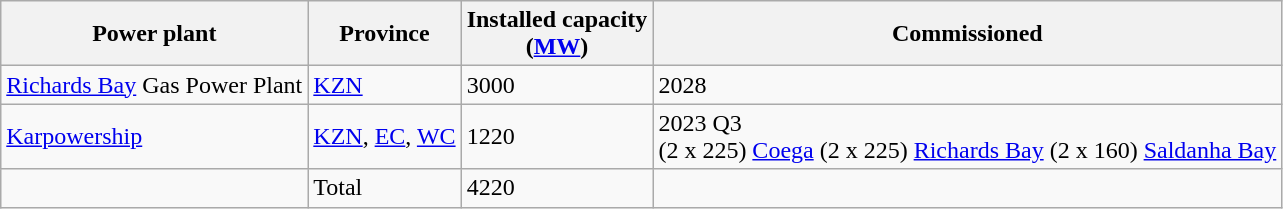<table class="wikitable">
<tr>
<th>Power plant</th>
<th>Province</th>
<th>Installed capacity<br>(<a href='#'>MW</a>)</th>
<th>Commissioned</th>
</tr>
<tr>
<td><a href='#'>Richards Bay</a> Gas Power Plant</td>
<td><a href='#'>KZN</a></td>
<td>3000</td>
<td>2028</td>
</tr>
<tr>
<td><a href='#'>Karpowership</a></td>
<td><a href='#'>KZN</a>, <a href='#'>EC</a>, <a href='#'>WC</a></td>
<td>1220</td>
<td>2023 Q3<br>(2 x 225) <a href='#'>Coega</a>
(2 x 225) 
<a href='#'>Richards Bay</a>
(2 x 160)
<a href='#'>Saldanha Bay</a></td>
</tr>
<tr>
<td></td>
<td>Total</td>
<td>4220</td>
<td></td>
</tr>
</table>
